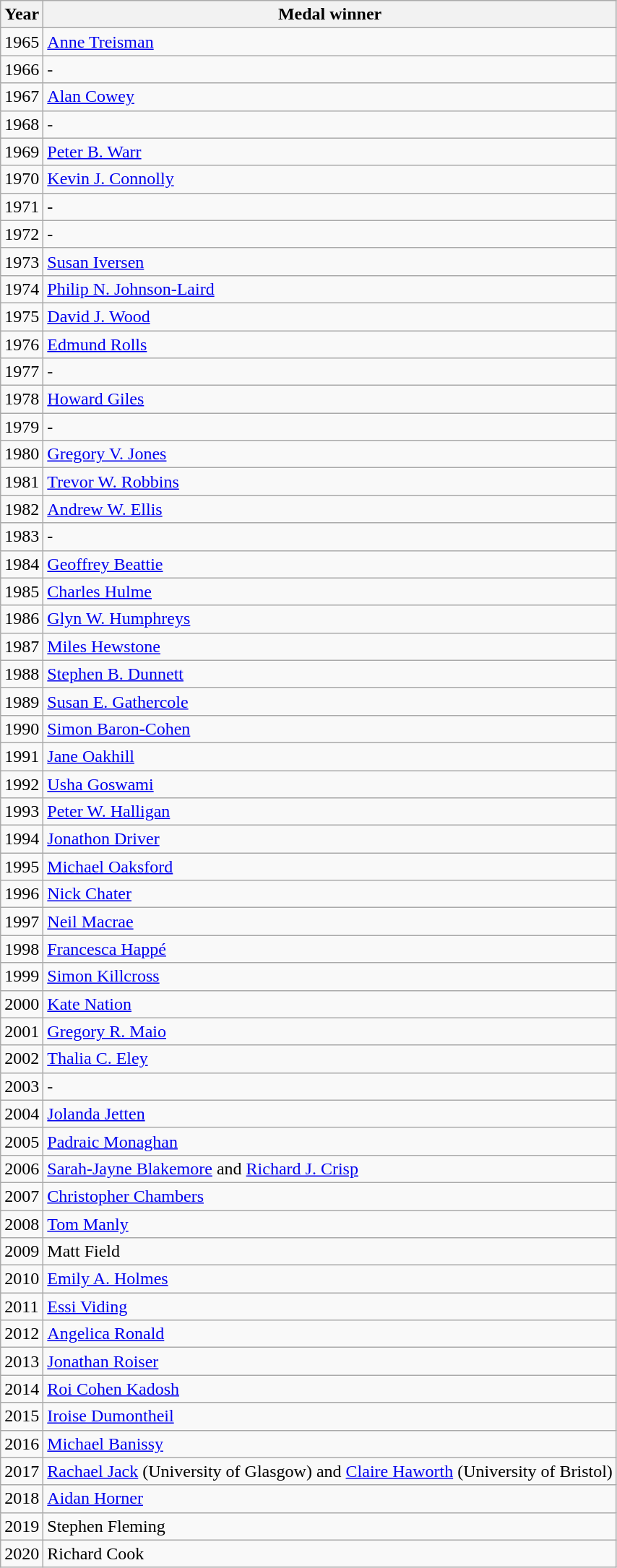<table class="wikitable sortable">
<tr>
<th>Year</th>
<th>Medal winner</th>
</tr>
<tr>
<td>1965</td>
<td><a href='#'>Anne Treisman</a></td>
</tr>
<tr>
<td>1966</td>
<td>-</td>
</tr>
<tr>
<td>1967</td>
<td><a href='#'>Alan Cowey</a></td>
</tr>
<tr>
<td>1968</td>
<td>-</td>
</tr>
<tr>
<td>1969</td>
<td><a href='#'>Peter B. Warr</a></td>
</tr>
<tr>
<td>1970</td>
<td><a href='#'>Kevin J. Connolly</a></td>
</tr>
<tr>
<td>1971</td>
<td>-</td>
</tr>
<tr>
<td>1972</td>
<td>-</td>
</tr>
<tr>
<td>1973</td>
<td><a href='#'>Susan Iversen</a></td>
</tr>
<tr>
<td>1974</td>
<td><a href='#'>Philip N. Johnson-Laird</a></td>
</tr>
<tr>
<td>1975</td>
<td><a href='#'>David J. Wood</a></td>
</tr>
<tr>
<td>1976</td>
<td><a href='#'>Edmund Rolls</a></td>
</tr>
<tr>
<td>1977</td>
<td>-</td>
</tr>
<tr>
<td>1978</td>
<td><a href='#'>Howard Giles</a></td>
</tr>
<tr>
<td>1979</td>
<td>-</td>
</tr>
<tr>
<td>1980</td>
<td><a href='#'>Gregory V. Jones</a></td>
</tr>
<tr>
<td>1981</td>
<td><a href='#'>Trevor W. Robbins</a></td>
</tr>
<tr>
<td>1982</td>
<td><a href='#'>Andrew W. Ellis</a></td>
</tr>
<tr>
<td>1983</td>
<td>-</td>
</tr>
<tr>
<td>1984</td>
<td><a href='#'>Geoffrey Beattie</a></td>
</tr>
<tr>
<td>1985</td>
<td><a href='#'>Charles Hulme</a></td>
</tr>
<tr>
<td>1986</td>
<td><a href='#'>Glyn W. Humphreys</a></td>
</tr>
<tr>
<td>1987</td>
<td><a href='#'>Miles Hewstone</a></td>
</tr>
<tr>
<td>1988</td>
<td><a href='#'>Stephen B. Dunnett</a></td>
</tr>
<tr>
<td>1989</td>
<td><a href='#'>Susan E. Gathercole</a></td>
</tr>
<tr>
<td>1990</td>
<td><a href='#'>Simon Baron-Cohen</a></td>
</tr>
<tr>
<td>1991</td>
<td><a href='#'>Jane Oakhill</a></td>
</tr>
<tr>
<td>1992</td>
<td><a href='#'>Usha Goswami</a></td>
</tr>
<tr>
<td>1993</td>
<td><a href='#'>Peter W. Halligan</a></td>
</tr>
<tr>
<td>1994</td>
<td><a href='#'>Jonathon Driver</a></td>
</tr>
<tr>
<td>1995</td>
<td><a href='#'>Michael Oaksford</a></td>
</tr>
<tr>
<td>1996</td>
<td><a href='#'>Nick Chater</a></td>
</tr>
<tr>
<td>1997</td>
<td><a href='#'>Neil Macrae</a></td>
</tr>
<tr>
<td>1998</td>
<td><a href='#'>Francesca Happé</a></td>
</tr>
<tr>
<td>1999</td>
<td><a href='#'>Simon Killcross</a></td>
</tr>
<tr>
<td>2000</td>
<td><a href='#'>Kate Nation</a></td>
</tr>
<tr>
<td>2001</td>
<td><a href='#'>Gregory R. Maio</a></td>
</tr>
<tr>
<td>2002</td>
<td><a href='#'>Thalia C. Eley</a></td>
</tr>
<tr>
<td>2003</td>
<td>-</td>
</tr>
<tr>
<td>2004</td>
<td><a href='#'>Jolanda Jetten</a></td>
</tr>
<tr>
<td>2005</td>
<td><a href='#'>Padraic Monaghan</a></td>
</tr>
<tr>
<td>2006</td>
<td><a href='#'>Sarah-Jayne Blakemore</a> and <a href='#'>Richard J. Crisp</a></td>
</tr>
<tr>
<td>2007</td>
<td><a href='#'>Christopher Chambers</a></td>
</tr>
<tr>
<td>2008</td>
<td><a href='#'>Tom Manly</a></td>
</tr>
<tr>
<td>2009</td>
<td>Matt Field</td>
</tr>
<tr>
<td>2010</td>
<td><a href='#'>Emily A. Holmes</a></td>
</tr>
<tr>
<td>2011</td>
<td><a href='#'>Essi Viding</a></td>
</tr>
<tr>
<td>2012</td>
<td><a href='#'>Angelica Ronald</a></td>
</tr>
<tr>
<td>2013</td>
<td><a href='#'>Jonathan Roiser</a></td>
</tr>
<tr>
<td>2014</td>
<td><a href='#'>Roi Cohen Kadosh</a></td>
</tr>
<tr>
<td>2015</td>
<td><a href='#'>Iroise Dumontheil</a></td>
</tr>
<tr>
<td>2016</td>
<td><a href='#'>Michael Banissy</a></td>
</tr>
<tr>
<td>2017</td>
<td><a href='#'>Rachael Jack</a> (University of Glasgow) and <a href='#'>Claire Haworth</a> (University of Bristol)</td>
</tr>
<tr>
<td>2018</td>
<td><a href='#'>Aidan Horner</a></td>
</tr>
<tr>
<td>2019</td>
<td>Stephen Fleming</td>
</tr>
<tr>
<td>2020</td>
<td>Richard Cook</td>
</tr>
</table>
